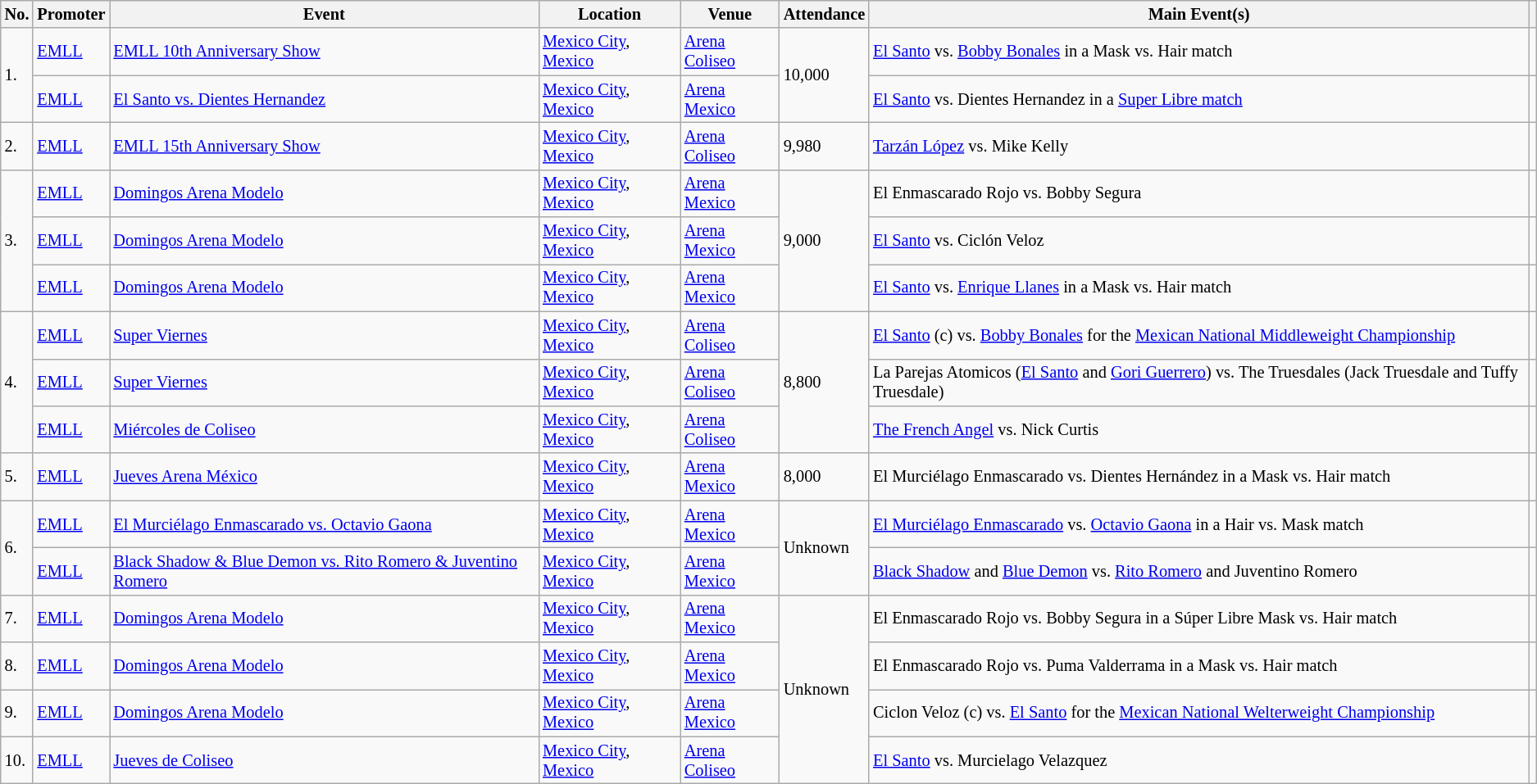<table class="wikitable sortable" style="font-size:85%;">
<tr>
<th>No.</th>
<th>Promoter</th>
<th>Event</th>
<th>Location</th>
<th>Venue</th>
<th>Attendance</th>
<th class=unsortable>Main Event(s)</th>
<th class=unsortable></th>
</tr>
<tr>
<td rowspan=2>1.</td>
<td><a href='#'>EMLL</a></td>
<td><a href='#'>EMLL 10th Anniversary Show</a> <br> </td>
<td><a href='#'>Mexico City</a>, <a href='#'>Mexico</a></td>
<td><a href='#'>Arena Coliseo</a></td>
<td rowspan=2>10,000</td>
<td><a href='#'>El Santo</a> vs. <a href='#'>Bobby Bonales</a> in a Mask vs. Hair match</td>
<td></td>
</tr>
<tr>
<td><a href='#'>EMLL</a></td>
<td><a href='#'>El Santo vs. Dientes Hernandez</a> <br> </td>
<td><a href='#'>Mexico City</a>, <a href='#'>Mexico</a></td>
<td><a href='#'>Arena Mexico</a></td>
<td><a href='#'>El Santo</a> vs. Dientes Hernandez in a <a href='#'>Super Libre match</a></td>
<td></td>
</tr>
<tr>
<td>2.</td>
<td><a href='#'>EMLL</a></td>
<td><a href='#'>EMLL 15th Anniversary Show</a> <br> </td>
<td><a href='#'>Mexico City</a>, <a href='#'>Mexico</a></td>
<td><a href='#'>Arena Coliseo</a></td>
<td>9,980</td>
<td><a href='#'>Tarzán López</a> vs. Mike Kelly</td>
<td> </td>
</tr>
<tr>
<td rowspan=3>3.</td>
<td><a href='#'>EMLL</a></td>
<td><a href='#'>Domingos Arena Modelo</a> <br> </td>
<td><a href='#'>Mexico City</a>, <a href='#'>Mexico</a></td>
<td><a href='#'>Arena Mexico</a></td>
<td rowspan=3>9,000</td>
<td>El Enmascarado Rojo vs. Bobby Segura</td>
<td></td>
</tr>
<tr>
<td><a href='#'>EMLL</a></td>
<td><a href='#'>Domingos Arena Modelo</a> <br> </td>
<td><a href='#'>Mexico City</a>, <a href='#'>Mexico</a></td>
<td><a href='#'>Arena Mexico</a></td>
<td><a href='#'>El Santo</a> vs. Ciclón Veloz</td>
<td></td>
</tr>
<tr>
<td><a href='#'>EMLL</a></td>
<td><a href='#'>Domingos Arena Modelo</a> <br> </td>
<td><a href='#'>Mexico City</a>, <a href='#'>Mexico</a></td>
<td><a href='#'>Arena Mexico</a></td>
<td><a href='#'>El Santo</a> vs. <a href='#'>Enrique Llanes</a> in a Mask vs. Hair match</td>
<td></td>
</tr>
<tr>
<td rowspan=3>4.</td>
<td><a href='#'>EMLL</a></td>
<td><a href='#'>Super Viernes</a> <br> </td>
<td><a href='#'>Mexico City</a>, <a href='#'>Mexico</a></td>
<td><a href='#'>Arena Coliseo</a></td>
<td rowspan=3>8,800</td>
<td><a href='#'>El Santo</a> (c) vs. <a href='#'>Bobby Bonales</a> for the <a href='#'>Mexican National Middleweight Championship</a></td>
<td></td>
</tr>
<tr>
<td><a href='#'>EMLL</a></td>
<td><a href='#'>Super Viernes</a> <br> </td>
<td><a href='#'>Mexico City</a>, <a href='#'>Mexico</a></td>
<td><a href='#'>Arena Coliseo</a></td>
<td>La Parejas Atomicos (<a href='#'>El Santo</a> and <a href='#'>Gori Guerrero</a>) vs. The Truesdales (Jack Truesdale and Tuffy Truesdale)</td>
<td></td>
</tr>
<tr>
<td><a href='#'>EMLL</a></td>
<td><a href='#'>Miércoles de Coliseo</a> <br> </td>
<td><a href='#'>Mexico City</a>, <a href='#'>Mexico</a></td>
<td><a href='#'>Arena Coliseo</a></td>
<td><a href='#'>The French Angel</a> vs. Nick Curtis</td>
<td></td>
</tr>
<tr>
<td>5.</td>
<td><a href='#'>EMLL</a></td>
<td><a href='#'>Jueves Arena México</a> <br> </td>
<td><a href='#'>Mexico City</a>, <a href='#'>Mexico</a></td>
<td><a href='#'>Arena Mexico</a></td>
<td>8,000</td>
<td>El Murciélago Enmascarado vs. Dientes Hernández in a Mask vs. Hair match</td>
<td></td>
</tr>
<tr>
<td rowspan=2>6.</td>
<td><a href='#'>EMLL</a></td>
<td><a href='#'>El Murciélago Enmascarado vs. Octavio Gaona</a> <br> </td>
<td><a href='#'>Mexico City</a>, <a href='#'>Mexico</a></td>
<td><a href='#'>Arena Mexico</a></td>
<td rowspan=2>Unknown</td>
<td><a href='#'>El Murciélago Enmascarado</a> vs. <a href='#'>Octavio Gaona</a> in a Hair vs. Mask match</td>
<td></td>
</tr>
<tr>
<td><a href='#'>EMLL</a></td>
<td><a href='#'>Black Shadow & Blue Demon vs. Rito Romero & Juventino Romero</a> <br> </td>
<td><a href='#'>Mexico City</a>, <a href='#'>Mexico</a></td>
<td><a href='#'>Arena Mexico</a></td>
<td><a href='#'>Black Shadow</a> and <a href='#'>Blue Demon</a> vs. <a href='#'>Rito Romero</a> and Juventino Romero</td>
<td></td>
</tr>
<tr>
<td>7.</td>
<td><a href='#'>EMLL</a></td>
<td><a href='#'>Domingos Arena Modelo</a> <br> </td>
<td><a href='#'>Mexico City</a>, <a href='#'>Mexico</a></td>
<td><a href='#'>Arena Mexico</a></td>
<td rowspan=4>Unknown</td>
<td>El Enmascarado Rojo vs. Bobby Segura in a Súper Libre Mask vs. Hair match</td>
<td></td>
</tr>
<tr>
<td>8.</td>
<td><a href='#'>EMLL</a></td>
<td><a href='#'>Domingos Arena Modelo</a> <br> </td>
<td><a href='#'>Mexico City</a>, <a href='#'>Mexico</a></td>
<td><a href='#'>Arena Mexico</a></td>
<td>El Enmascarado Rojo vs. Puma Valderrama in a Mask vs. Hair match</td>
<td></td>
</tr>
<tr>
<td>9.</td>
<td><a href='#'>EMLL</a></td>
<td><a href='#'>Domingos Arena Modelo</a> <br> </td>
<td><a href='#'>Mexico City</a>, <a href='#'>Mexico</a></td>
<td><a href='#'>Arena Mexico</a></td>
<td>Ciclon Veloz (c) vs. <a href='#'>El Santo</a> for the <a href='#'>Mexican National Welterweight Championship</a></td>
<td></td>
</tr>
<tr>
<td>10.</td>
<td><a href='#'>EMLL</a></td>
<td><a href='#'>Jueves de Coliseo</a> <br> </td>
<td><a href='#'>Mexico City</a>, <a href='#'>Mexico</a></td>
<td><a href='#'>Arena Coliseo</a></td>
<td><a href='#'>El Santo</a> vs. Murcielago Velazquez</td>
<td></td>
</tr>
</table>
